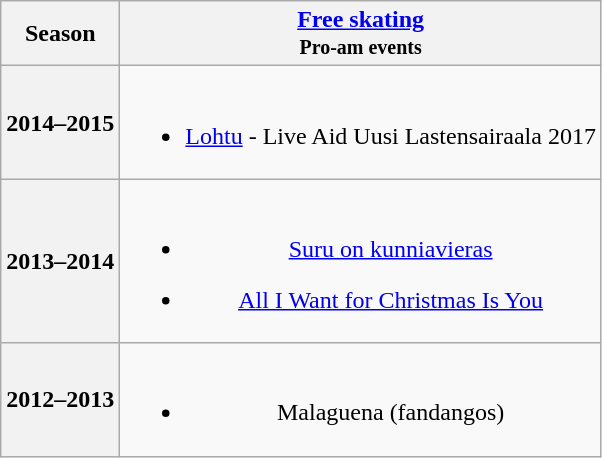<table class="wikitable" style="text-align:center">
<tr>
<th>Season</th>
<th><a href='#'>Free skating</a> <br> <small> Pro-am events </small></th>
</tr>
<tr>
<th>2014–2015 <br></th>
<td><br><ul><li><a href='#'>Lohtu</a> - Live Aid Uusi Lastensairaala 2017</li></ul></td>
</tr>
<tr>
<th>2013–2014</th>
<td><br><ul><li><a href='#'>Suru on kunniavieras</a> <br></li></ul><ul><li><a href='#'>All I Want for Christmas Is You</a> <br></li></ul></td>
</tr>
<tr>
<th>2012–2013 <br></th>
<td><br><ul><li>Malaguena (fandangos)</li></ul></td>
</tr>
</table>
